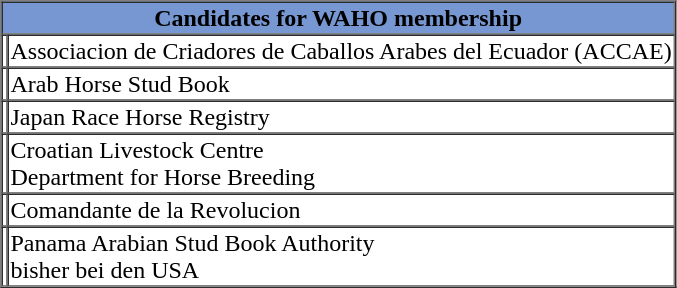<table border="1" cellspacing="0">
<tr>
<th colspan="3"  style="text-align:center; background:#7797d2;">Candidates for WAHO membership</th>
</tr>
<tr>
<td></td>
<td>Associacion de Criadores de Caballos Arabes del Ecuador (ACCAE)</td>
</tr>
<tr>
<td></td>
<td>Arab Horse Stud Book</td>
</tr>
<tr>
<td></td>
<td>Japan Race Horse Registry</td>
</tr>
<tr>
<td></td>
<td>Croatian Livestock Centre <br>Department for Horse Breeding</td>
</tr>
<tr>
<td></td>
<td>Comandante de la Revolucion</td>
</tr>
<tr>
<td></td>
<td>Panama Arabian Stud Book Authority <br>bisher bei den USA</td>
</tr>
</table>
